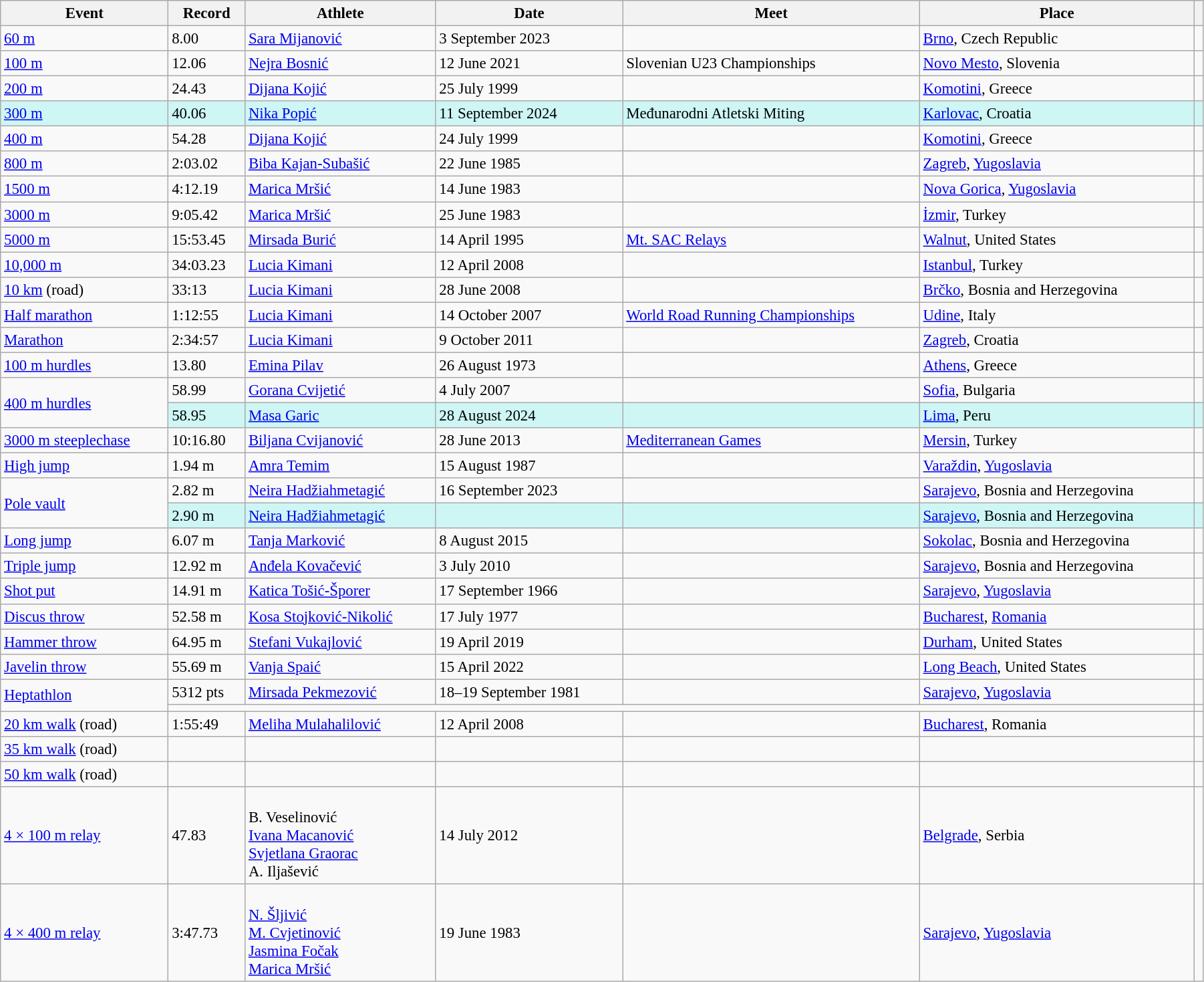<table class="wikitable" style="font-size:95%; width: 95%;">
<tr>
<th>Event</th>
<th>Record</th>
<th>Athlete</th>
<th>Date</th>
<th>Meet</th>
<th>Place</th>
<th></th>
</tr>
<tr>
<td><a href='#'>60 m</a></td>
<td>8.00 </td>
<td><a href='#'>Sara Mijanović</a></td>
<td>3 September 2023</td>
<td></td>
<td><a href='#'>Brno</a>, Czech Republic</td>
<td></td>
</tr>
<tr>
<td><a href='#'>100 m</a></td>
<td>12.06 </td>
<td><a href='#'>Nejra Bosnić</a></td>
<td>12 June 2021</td>
<td>Slovenian U23 Championships</td>
<td><a href='#'>Novo Mesto</a>, Slovenia</td>
<td></td>
</tr>
<tr>
<td><a href='#'>200 m</a></td>
<td>24.43 </td>
<td><a href='#'>Dijana Kojić</a></td>
<td>25 July 1999</td>
<td></td>
<td><a href='#'>Komotini</a>, Greece</td>
<td></td>
</tr>
<tr style="background:#cef6f5;">
<td><a href='#'>300 m</a></td>
<td>40.06</td>
<td><a href='#'>Nika Popić</a></td>
<td>11 September 2024</td>
<td>Međunarodni Atletski Miting</td>
<td><a href='#'>Karlovac</a>, Croatia</td>
<td></td>
</tr>
<tr>
<td><a href='#'>400 m</a></td>
<td>54.28</td>
<td><a href='#'>Dijana Kojić</a></td>
<td>24 July 1999</td>
<td></td>
<td><a href='#'>Komotini</a>, Greece</td>
<td></td>
</tr>
<tr>
<td><a href='#'>800 m</a></td>
<td>2:03.02</td>
<td><a href='#'>Biba Kajan-Subašić</a></td>
<td>22 June 1985</td>
<td></td>
<td><a href='#'>Zagreb</a>, <a href='#'>Yugoslavia</a></td>
<td></td>
</tr>
<tr>
<td><a href='#'>1500 m</a></td>
<td>4:12.19</td>
<td><a href='#'>Marica Mršić</a></td>
<td>14 June 1983</td>
<td></td>
<td><a href='#'>Nova Gorica</a>, <a href='#'>Yugoslavia</a></td>
<td></td>
</tr>
<tr>
<td><a href='#'>3000 m</a></td>
<td>9:05.42</td>
<td><a href='#'>Marica Mršić</a></td>
<td>25 June 1983</td>
<td></td>
<td><a href='#'>İzmir</a>, Turkey</td>
<td></td>
</tr>
<tr>
<td><a href='#'>5000 m</a></td>
<td>15:53.45</td>
<td><a href='#'>Mirsada Burić</a></td>
<td>14 April 1995</td>
<td><a href='#'>Mt. SAC Relays</a></td>
<td><a href='#'>Walnut</a>, United States</td>
<td></td>
</tr>
<tr>
<td><a href='#'>10,000 m</a></td>
<td>34:03.23</td>
<td><a href='#'>Lucia Kimani</a></td>
<td>12 April 2008</td>
<td></td>
<td><a href='#'>Istanbul</a>, Turkey</td>
<td></td>
</tr>
<tr>
<td><a href='#'>10 km</a> (road)</td>
<td>33:13</td>
<td><a href='#'>Lucia Kimani</a></td>
<td>28 June 2008</td>
<td></td>
<td><a href='#'>Brčko</a>, Bosnia and Herzegovina</td>
<td></td>
</tr>
<tr>
<td><a href='#'>Half marathon</a></td>
<td>1:12:55</td>
<td><a href='#'>Lucia Kimani</a></td>
<td>14 October 2007</td>
<td><a href='#'>World Road Running Championships</a></td>
<td><a href='#'>Udine</a>, Italy</td>
<td></td>
</tr>
<tr>
<td><a href='#'>Marathon</a></td>
<td>2:34:57</td>
<td><a href='#'>Lucia Kimani</a></td>
<td>9 October 2011</td>
<td></td>
<td><a href='#'>Zagreb</a>, Croatia</td>
<td></td>
</tr>
<tr>
<td><a href='#'>100 m hurdles</a></td>
<td>13.80 </td>
<td><a href='#'>Emina Pilav</a></td>
<td>26 August 1973</td>
<td></td>
<td><a href='#'>Athens</a>, Greece</td>
<td></td>
</tr>
<tr>
<td rowspan=2><a href='#'>400 m hurdles</a></td>
<td>58.99</td>
<td><a href='#'>Gorana Cvijetić</a></td>
<td>4 July 2007</td>
<td></td>
<td><a href='#'>Sofia</a>, Bulgaria</td>
<td></td>
</tr>
<tr style="background:#cef6f5;">
<td>58.95</td>
<td><a href='#'>Masa Garic</a></td>
<td>28 August 2024</td>
<td></td>
<td><a href='#'>Lima</a>, Peru</td>
<td></td>
</tr>
<tr>
<td><a href='#'>3000 m steeplechase</a></td>
<td>10:16.80</td>
<td><a href='#'>Biljana Cvijanović</a></td>
<td>28 June 2013</td>
<td><a href='#'>Mediterranean Games</a></td>
<td><a href='#'>Mersin</a>, Turkey</td>
<td></td>
</tr>
<tr>
<td><a href='#'>High jump</a></td>
<td>1.94 m</td>
<td><a href='#'>Amra Temim</a></td>
<td>15 August 1987</td>
<td></td>
<td><a href='#'>Varaždin</a>, <a href='#'>Yugoslavia</a></td>
<td></td>
</tr>
<tr>
<td rowspan=2><a href='#'>Pole vault</a></td>
<td>2.82 m</td>
<td><a href='#'>Neira Hadžiahmetagić</a></td>
<td>16 September 2023</td>
<td></td>
<td><a href='#'>Sarajevo</a>, Bosnia and Herzegovina</td>
<td></td>
</tr>
<tr style="background:#cef6f5;">
<td>2.90 m</td>
<td><a href='#'>Neira Hadžiahmetagić</a></td>
<td></td>
<td></td>
<td><a href='#'>Sarajevo</a>, Bosnia and Herzegovina</td>
<td></td>
</tr>
<tr>
<td><a href='#'>Long jump</a></td>
<td>6.07 m </td>
<td><a href='#'>Tanja Marković</a></td>
<td>8 August 2015</td>
<td></td>
<td><a href='#'>Sokolac</a>, Bosnia and Herzegovina</td>
<td></td>
</tr>
<tr>
<td><a href='#'>Triple jump</a></td>
<td>12.92 m </td>
<td><a href='#'>Anđela Kovačević</a></td>
<td>3 July 2010</td>
<td></td>
<td><a href='#'>Sarajevo</a>, Bosnia and Herzegovina</td>
<td></td>
</tr>
<tr>
<td><a href='#'>Shot put</a></td>
<td>14.91 m</td>
<td><a href='#'>Katica Tošić-Šporer</a></td>
<td>17 September 1966</td>
<td></td>
<td><a href='#'>Sarajevo</a>, <a href='#'>Yugoslavia</a></td>
<td></td>
</tr>
<tr>
<td><a href='#'>Discus throw</a></td>
<td>52.58 m</td>
<td><a href='#'>Kosa Stojković-Nikolić</a></td>
<td>17 July 1977</td>
<td></td>
<td><a href='#'>Bucharest</a>, <a href='#'>Romania</a></td>
<td></td>
</tr>
<tr>
<td><a href='#'>Hammer throw</a></td>
<td>64.95 m</td>
<td><a href='#'>Stefani Vukajlović</a></td>
<td>19 April 2019</td>
<td></td>
<td><a href='#'>Durham</a>, United States</td>
<td></td>
</tr>
<tr>
<td><a href='#'>Javelin throw</a></td>
<td>55.69 m</td>
<td><a href='#'>Vanja Spaić</a></td>
<td>15 April 2022</td>
<td></td>
<td><a href='#'>Long Beach</a>, United States</td>
<td></td>
</tr>
<tr>
<td rowspan=2><a href='#'>Heptathlon</a></td>
<td>5312 pts </td>
<td><a href='#'>Mirsada Pekmezović</a></td>
<td>18–19 September 1981</td>
<td></td>
<td><a href='#'>Sarajevo</a>, <a href='#'>Yugoslavia</a></td>
<td></td>
</tr>
<tr>
<td colspan=5></td>
<td></td>
</tr>
<tr>
<td><a href='#'>20 km walk</a> (road)</td>
<td>1:55:49</td>
<td><a href='#'>Meliha Mulahalilović</a></td>
<td>12 April 2008</td>
<td></td>
<td><a href='#'>Bucharest</a>, Romania</td>
<td></td>
</tr>
<tr>
<td><a href='#'>35 km walk</a> (road)</td>
<td></td>
<td></td>
<td></td>
<td></td>
<td></td>
<td></td>
</tr>
<tr>
<td><a href='#'>50 km walk</a> (road)</td>
<td></td>
<td></td>
<td></td>
<td></td>
<td></td>
<td></td>
</tr>
<tr>
<td><a href='#'>4 × 100 m relay</a></td>
<td>47.83</td>
<td><br>B. Veselinović<br><a href='#'>Ivana Macanović</a><br><a href='#'>Svjetlana Graorac</a><br>A. Iljašević</td>
<td>14 July 2012</td>
<td></td>
<td><a href='#'>Belgrade</a>, Serbia</td>
<td></td>
</tr>
<tr>
<td><a href='#'>4 × 400 m relay</a></td>
<td>3:47.73</td>
<td><br><a href='#'>N. Šljivić</a><br><a href='#'>M. Cvjetinović</a><br><a href='#'>Jasmina Fočak</a><br><a href='#'>Marica Mršić</a></td>
<td>19 June 1983</td>
<td></td>
<td><a href='#'>Sarajevo</a>, <a href='#'>Yugoslavia</a></td>
<td></td>
</tr>
</table>
